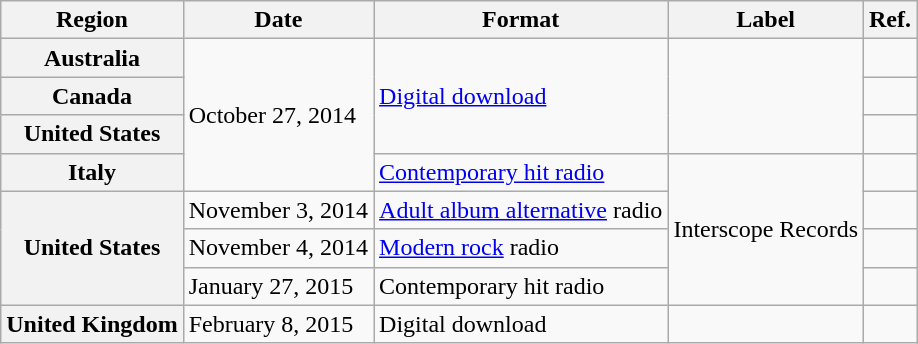<table class="wikitable plainrowheaders">
<tr>
<th scope="col">Region</th>
<th scope="col">Date</th>
<th scope="col">Format</th>
<th scope="col">Label</th>
<th scope="col">Ref.</th>
</tr>
<tr>
<th scope="row">Australia</th>
<td rowspan="4">October 27, 2014</td>
<td rowspan="3"><a href='#'>Digital download</a></td>
<td rowspan="3"></td>
<td style="text-align:center;"></td>
</tr>
<tr>
<th scope="row">Canada</th>
<td style="text-align:center;"></td>
</tr>
<tr>
<th scope="row">United States</th>
<td style="text-align:center;"></td>
</tr>
<tr>
<th scope="row">Italy</th>
<td><a href='#'>Contemporary hit radio</a></td>
<td rowspan="4">Interscope Records</td>
<td style="text-align:center;"></td>
</tr>
<tr>
<th scope="row" rowspan="3">United States</th>
<td>November 3, 2014</td>
<td><a href='#'>Adult album alternative</a> radio</td>
<td style="text-align:center;"></td>
</tr>
<tr>
<td>November 4, 2014</td>
<td><a href='#'>Modern rock</a> radio</td>
<td style="text-align:center;"></td>
</tr>
<tr>
<td>January 27, 2015</td>
<td>Contemporary hit radio</td>
<td style="text-align:center;"></td>
</tr>
<tr>
<th scope="row">United Kingdom</th>
<td>February 8, 2015</td>
<td>Digital download</td>
<td></td>
<td style="text-align:center;"></td>
</tr>
</table>
